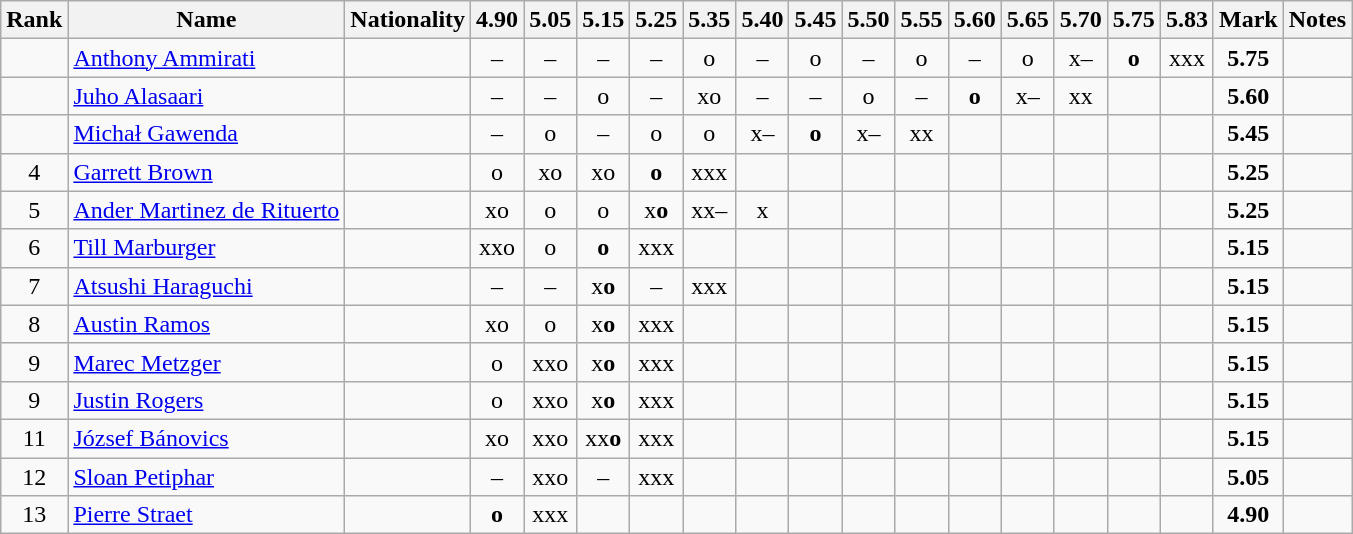<table class="wikitable sortable" style="text-align:center">
<tr>
<th>Rank</th>
<th>Name</th>
<th>Nationality</th>
<th>4.90</th>
<th>5.05</th>
<th>5.15</th>
<th>5.25</th>
<th>5.35</th>
<th>5.40</th>
<th>5.45</th>
<th>5.50</th>
<th>5.55</th>
<th>5.60</th>
<th>5.65</th>
<th>5.70</th>
<th>5.75</th>
<th>5.83</th>
<th>Mark</th>
<th>Notes</th>
</tr>
<tr>
<td></td>
<td align=left><a href='#'>Anthony Ammirati</a></td>
<td align="left"></td>
<td>–</td>
<td>–</td>
<td>–</td>
<td>–</td>
<td>o</td>
<td>–</td>
<td>o</td>
<td>–</td>
<td>o</td>
<td>–</td>
<td>o</td>
<td>x–</td>
<td><strong>o</strong></td>
<td>xxx</td>
<td><strong>5.75</strong></td>
<td></td>
</tr>
<tr>
<td></td>
<td align=left><a href='#'>Juho Alasaari</a></td>
<td align=left></td>
<td>–</td>
<td>–</td>
<td>o</td>
<td>–</td>
<td>xo</td>
<td>–</td>
<td>–</td>
<td>o</td>
<td>–</td>
<td><strong>o</strong></td>
<td>x–</td>
<td>xx</td>
<td></td>
<td></td>
<td><strong>5.60</strong></td>
<td></td>
</tr>
<tr>
<td></td>
<td align=left><a href='#'>Michał Gawenda</a></td>
<td align="left"></td>
<td>–</td>
<td>o</td>
<td>–</td>
<td>o</td>
<td>o</td>
<td>x–</td>
<td><strong>o</strong></td>
<td>x–</td>
<td>xx</td>
<td></td>
<td></td>
<td></td>
<td></td>
<td></td>
<td><strong>5.45</strong></td>
<td></td>
</tr>
<tr>
<td>4</td>
<td align=left><a href='#'>Garrett Brown</a></td>
<td align="left"></td>
<td>o</td>
<td>xo</td>
<td>xo</td>
<td><strong>o</strong></td>
<td>xxx</td>
<td></td>
<td></td>
<td></td>
<td></td>
<td></td>
<td></td>
<td></td>
<td></td>
<td></td>
<td><strong>5.25</strong></td>
<td></td>
</tr>
<tr>
<td>5</td>
<td align=left><a href='#'>Ander Martinez de Rituerto</a></td>
<td align="left"></td>
<td>xo</td>
<td>o</td>
<td>o</td>
<td>x<strong>o</strong></td>
<td>xx–</td>
<td>x</td>
<td></td>
<td></td>
<td></td>
<td></td>
<td></td>
<td></td>
<td></td>
<td></td>
<td><strong>5.25</strong></td>
<td></td>
</tr>
<tr>
<td>6</td>
<td align=left><a href='#'>Till Marburger</a></td>
<td align="left"></td>
<td>xxo</td>
<td>o</td>
<td><strong>o</strong></td>
<td>xxx</td>
<td></td>
<td></td>
<td></td>
<td></td>
<td></td>
<td></td>
<td></td>
<td></td>
<td></td>
<td></td>
<td><strong>5.15</strong></td>
<td></td>
</tr>
<tr>
<td>7</td>
<td align=left><a href='#'>Atsushi Haraguchi</a></td>
<td align="left"></td>
<td>–</td>
<td>–</td>
<td>x<strong>o</strong></td>
<td>–</td>
<td>xxx</td>
<td></td>
<td></td>
<td></td>
<td></td>
<td></td>
<td></td>
<td></td>
<td></td>
<td></td>
<td><strong>5.15</strong></td>
<td></td>
</tr>
<tr>
<td>8</td>
<td align=left><a href='#'>Austin Ramos</a></td>
<td align="left"></td>
<td>xo</td>
<td>o</td>
<td>x<strong>o</strong></td>
<td>xxx</td>
<td></td>
<td></td>
<td></td>
<td></td>
<td></td>
<td></td>
<td></td>
<td></td>
<td></td>
<td></td>
<td><strong>5.15</strong></td>
<td></td>
</tr>
<tr>
<td>9</td>
<td align=left><a href='#'>Marec Metzger</a></td>
<td align="left"></td>
<td>o</td>
<td>xxo</td>
<td>x<strong>o</strong></td>
<td>xxx</td>
<td></td>
<td></td>
<td></td>
<td></td>
<td></td>
<td></td>
<td></td>
<td></td>
<td></td>
<td></td>
<td><strong>5.15</strong></td>
<td></td>
</tr>
<tr>
<td>9</td>
<td align=left><a href='#'>Justin Rogers</a></td>
<td align="left"></td>
<td>o</td>
<td>xxo</td>
<td>x<strong>o</strong></td>
<td>xxx</td>
<td></td>
<td></td>
<td></td>
<td></td>
<td></td>
<td></td>
<td></td>
<td></td>
<td></td>
<td></td>
<td><strong>5.15</strong></td>
<td></td>
</tr>
<tr>
<td>11</td>
<td align=left><a href='#'>József Bánovics</a></td>
<td align="left"></td>
<td>xo</td>
<td>xxo</td>
<td>xx<strong>o</strong></td>
<td>xxx</td>
<td></td>
<td></td>
<td></td>
<td></td>
<td></td>
<td></td>
<td></td>
<td></td>
<td></td>
<td></td>
<td><strong>5.15</strong></td>
<td></td>
</tr>
<tr>
<td>12</td>
<td align=left><a href='#'>Sloan Petiphar</a></td>
<td align="left"></td>
<td>–</td>
<td>xxo</td>
<td>–</td>
<td>xxx</td>
<td></td>
<td></td>
<td></td>
<td></td>
<td></td>
<td></td>
<td></td>
<td></td>
<td></td>
<td></td>
<td><strong>5.05</strong></td>
<td></td>
</tr>
<tr>
<td>13</td>
<td align=left><a href='#'>Pierre Straet</a></td>
<td align="left"></td>
<td><strong>o</strong></td>
<td>xxx</td>
<td></td>
<td></td>
<td></td>
<td></td>
<td></td>
<td></td>
<td></td>
<td></td>
<td></td>
<td></td>
<td></td>
<td></td>
<td><strong>4.90</strong></td>
<td></td>
</tr>
</table>
